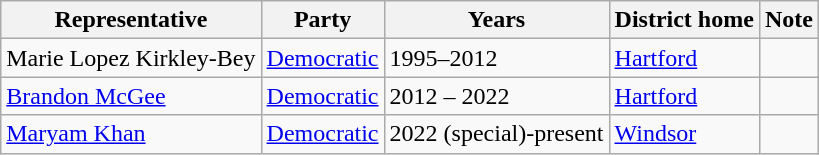<table class=wikitable>
<tr valign=bottom>
<th>Representative</th>
<th>Party</th>
<th>Years</th>
<th>District home</th>
<th>Note</th>
</tr>
<tr>
<td>Marie Lopez Kirkley-Bey</td>
<td><a href='#'>Democratic</a></td>
<td>1995–2012</td>
<td><a href='#'>Hartford</a></td>
<td></td>
</tr>
<tr>
<td><a href='#'>Brandon McGee</a></td>
<td><a href='#'>Democratic</a></td>
<td>2012 – 2022</td>
<td><a href='#'>Hartford</a></td>
<td></td>
</tr>
<tr>
<td><a href='#'>Maryam Khan</a></td>
<td><a href='#'>Democratic</a></td>
<td>2022 (special)-present</td>
<td><a href='#'>Windsor</a></td>
<td></td>
</tr>
</table>
